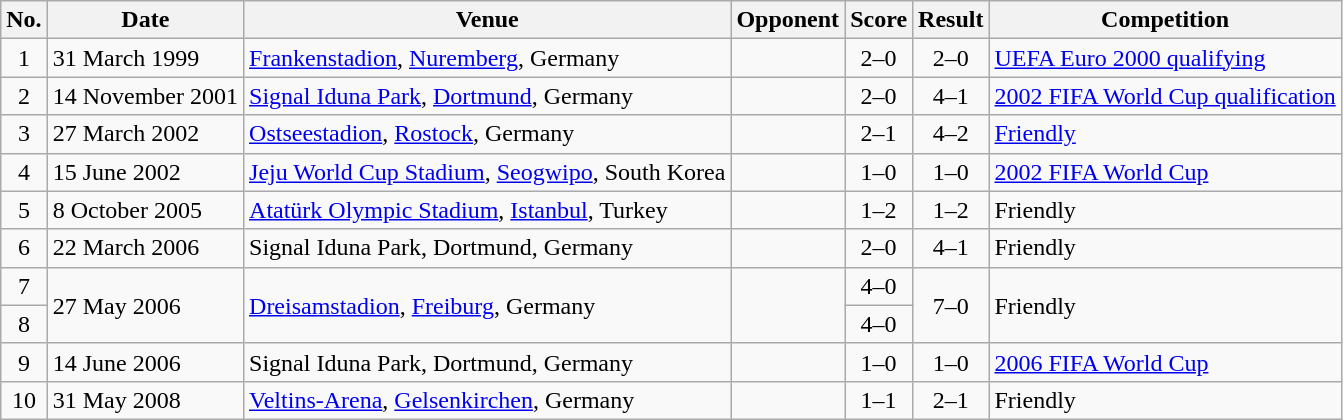<table class="wikitable sortable">
<tr>
<th scope="col">No.</th>
<th scope="col">Date</th>
<th scope="col">Venue</th>
<th scope="col">Opponent</th>
<th scope="col">Score</th>
<th scope="col">Result</th>
<th scope="col">Competition</th>
</tr>
<tr>
<td align="center">1</td>
<td>31 March 1999</td>
<td><a href='#'>Frankenstadion</a>, <a href='#'>Nuremberg</a>, Germany</td>
<td></td>
<td align="center">2–0</td>
<td align="center">2–0</td>
<td><a href='#'>UEFA Euro 2000 qualifying</a></td>
</tr>
<tr>
<td align="center">2</td>
<td>14 November 2001</td>
<td><a href='#'>Signal Iduna Park</a>, <a href='#'>Dortmund</a>, Germany</td>
<td></td>
<td align="center">2–0</td>
<td align="center">4–1</td>
<td><a href='#'>2002 FIFA World Cup qualification</a></td>
</tr>
<tr>
<td align="center">3</td>
<td>27 March 2002</td>
<td><a href='#'>Ostseestadion</a>, <a href='#'>Rostock</a>, Germany</td>
<td></td>
<td align="center">2–1</td>
<td align="center">4–2</td>
<td><a href='#'>Friendly</a></td>
</tr>
<tr>
<td align="center">4</td>
<td>15 June 2002</td>
<td><a href='#'>Jeju World Cup Stadium</a>, <a href='#'>Seogwipo</a>, South Korea</td>
<td></td>
<td align="center">1–0</td>
<td align="center">1–0</td>
<td><a href='#'>2002 FIFA World Cup</a></td>
</tr>
<tr>
<td align="center">5</td>
<td>8 October 2005</td>
<td><a href='#'>Atatürk Olympic Stadium</a>, <a href='#'>Istanbul</a>, Turkey</td>
<td></td>
<td align="center">1–2</td>
<td align="center">1–2</td>
<td>Friendly</td>
</tr>
<tr>
<td align="center">6</td>
<td>22 March 2006</td>
<td>Signal Iduna Park, Dortmund, Germany</td>
<td></td>
<td align="center">2–0</td>
<td align="center">4–1</td>
<td>Friendly</td>
</tr>
<tr>
<td align="center">7</td>
<td rowspan="2">27 May 2006</td>
<td rowspan="2"><a href='#'>Dreisamstadion</a>, <a href='#'>Freiburg</a>, Germany</td>
<td rowspan="2"></td>
<td align="center">4–0</td>
<td rowspan="2" style="text-align:center">7–0</td>
<td rowspan="2">Friendly</td>
</tr>
<tr>
<td align="center">8</td>
<td align="center">4–0</td>
</tr>
<tr>
<td align="center">9</td>
<td>14 June 2006</td>
<td>Signal Iduna Park, Dortmund, Germany</td>
<td></td>
<td align="center">1–0</td>
<td align="center">1–0</td>
<td><a href='#'>2006 FIFA World Cup</a></td>
</tr>
<tr>
<td align="center">10</td>
<td>31 May 2008</td>
<td><a href='#'>Veltins-Arena</a>, <a href='#'>Gelsenkirchen</a>, Germany</td>
<td></td>
<td align="center">1–1</td>
<td align="center">2–1</td>
<td>Friendly</td>
</tr>
</table>
